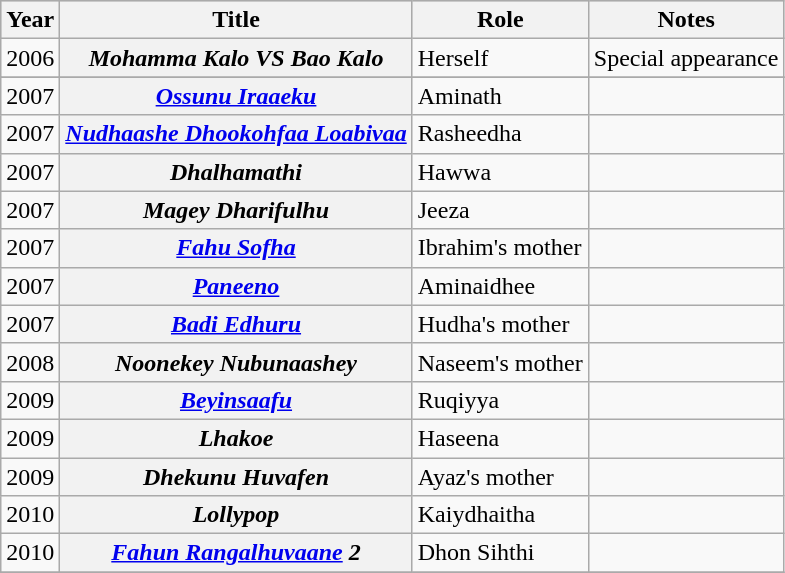<table class="wikitable sortable plainrowheaders">
<tr style="background:#ccc; text-align:center;">
<th scope="col">Year</th>
<th scope="col">Title</th>
<th scope="col">Role</th>
<th scope="col">Notes</th>
</tr>
<tr>
<td>2006</td>
<th scope="row"><em>Mohamma Kalo VS Bao Kalo</em></th>
<td>Herself</td>
<td>Special appearance</td>
</tr>
<tr>
</tr>
<tr>
<td>2007</td>
<th scope="row"><em><a href='#'>Ossunu Iraaeku</a></em></th>
<td>Aminath</td>
<td></td>
</tr>
<tr>
<td>2007</td>
<th scope="row"><em><a href='#'>Nudhaashe Dhookohfaa Loabivaa</a></em></th>
<td>Rasheedha</td>
<td></td>
</tr>
<tr>
<td>2007</td>
<th scope="row"><em>Dhalhamathi</em></th>
<td>Hawwa</td>
<td></td>
</tr>
<tr>
<td>2007</td>
<th scope="row"><em>Magey Dharifulhu</em></th>
<td>Jeeza</td>
<td></td>
</tr>
<tr>
<td>2007</td>
<th scope="row"><em><a href='#'>Fahu Sofha</a></em></th>
<td>Ibrahim's mother</td>
<td></td>
</tr>
<tr>
<td>2007</td>
<th scope="row"><em><a href='#'>Paneeno</a></em></th>
<td>Aminaidhee</td>
<td></td>
</tr>
<tr>
<td>2007</td>
<th scope="row"><em><a href='#'>Badi Edhuru</a></em></th>
<td>Hudha's mother</td>
<td></td>
</tr>
<tr>
<td>2008</td>
<th scope="row"><em>Noonekey Nubunaashey</em></th>
<td>Naseem's mother</td>
<td></td>
</tr>
<tr>
<td>2009</td>
<th scope="row"><em><a href='#'>Beyinsaafu</a></em></th>
<td>Ruqiyya</td>
<td></td>
</tr>
<tr>
<td>2009</td>
<th scope="row"><em>Lhakoe</em></th>
<td>Haseena</td>
<td></td>
</tr>
<tr>
<td>2009</td>
<th scope="row"><em>Dhekunu Huvafen</em></th>
<td>Ayaz's mother</td>
<td></td>
</tr>
<tr>
<td>2010</td>
<th scope="row"><em>Lollypop</em></th>
<td>Kaiydhaitha</td>
<td></td>
</tr>
<tr>
<td>2010</td>
<th scope="row"><em><a href='#'>Fahun Rangalhuvaane</a> 2</em></th>
<td>Dhon Sihthi</td>
<td></td>
</tr>
<tr>
</tr>
</table>
